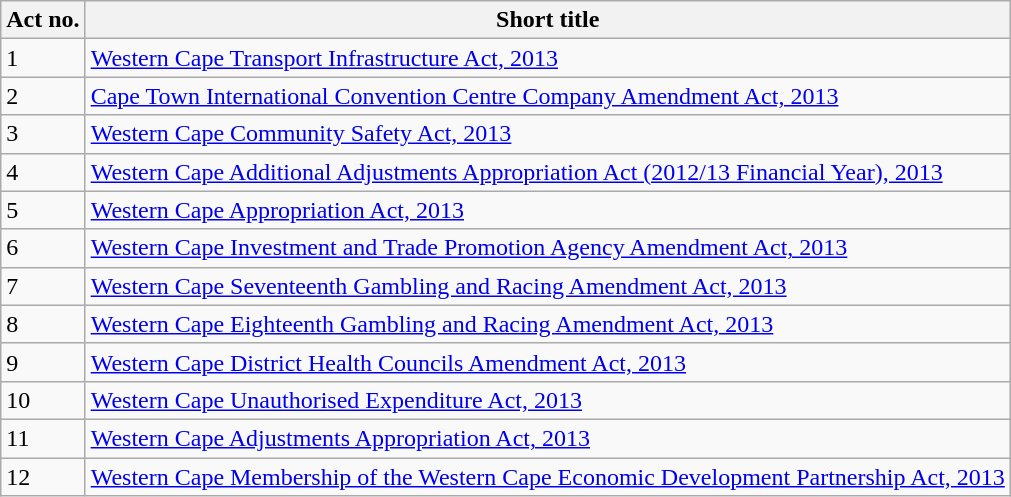<table class=wikitable sortable>
<tr>
<th>Act no.</th>
<th>Short title</th>
</tr>
<tr>
<td>1</td>
<td><a href='#'>Western Cape Transport Infrastructure Act, 2013</a></td>
</tr>
<tr>
<td>2</td>
<td><a href='#'>Cape Town International Convention Centre Company Amendment Act, 2013</a></td>
</tr>
<tr>
<td>3</td>
<td><a href='#'>Western Cape Community Safety Act, 2013</a></td>
</tr>
<tr>
<td>4</td>
<td><a href='#'>Western Cape Additional Adjustments Appropriation Act (2012/13 Financial Year), 2013</a></td>
</tr>
<tr>
<td>5</td>
<td><a href='#'>Western Cape Appropriation Act, 2013</a></td>
</tr>
<tr>
<td>6</td>
<td><a href='#'>Western Cape Investment and Trade Promotion Agency Amendment Act, 2013</a></td>
</tr>
<tr>
<td>7</td>
<td><a href='#'>Western Cape Seventeenth Gambling and Racing Amendment Act, 2013</a></td>
</tr>
<tr>
<td>8</td>
<td><a href='#'>Western Cape Eighteenth Gambling and Racing Amendment Act, 2013</a></td>
</tr>
<tr>
<td>9</td>
<td><a href='#'>Western Cape District Health Councils Amendment Act, 2013</a></td>
</tr>
<tr>
<td>10</td>
<td><a href='#'>Western Cape Unauthorised Expenditure Act, 2013</a></td>
</tr>
<tr>
<td>11</td>
<td><a href='#'>Western Cape Adjustments Appropriation Act, 2013</a></td>
</tr>
<tr>
<td>12</td>
<td><a href='#'>Western Cape Membership of the Western Cape Economic Development Partnership Act, 2013</a></td>
</tr>
</table>
